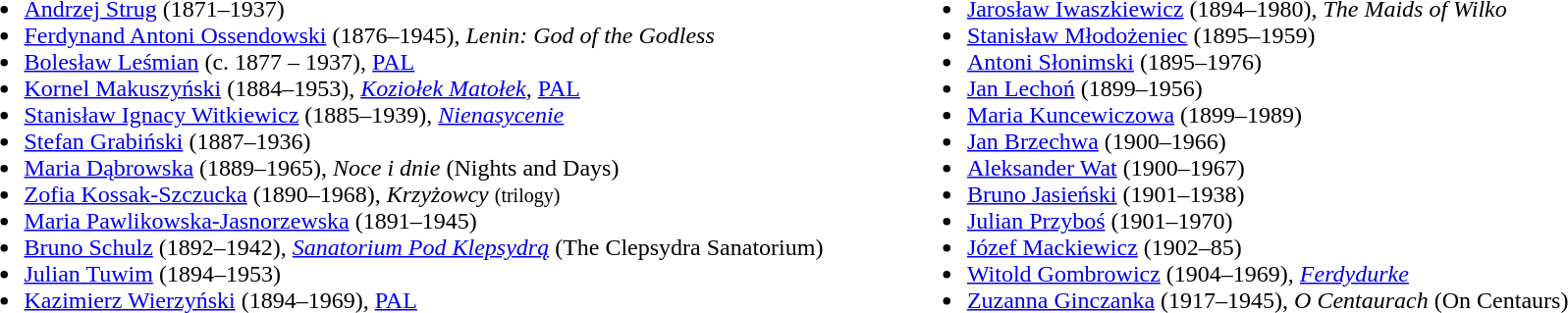<table width=100%>
<tr>
<td width=50% valign=top><br><ul><li><a href='#'>Andrzej Strug</a> (1871–1937)</li><li><a href='#'>Ferdynand Antoni Ossendowski</a> (1876–1945), <em>Lenin: God of the Godless</em></li><li><a href='#'>Bolesław Leśmian</a> (c. 1877 – 1937), <a href='#'>PAL</a></li><li><a href='#'>Kornel Makuszyński</a> (1884–1953), <em><a href='#'>Koziołek Matołek</a></em>, <a href='#'>PAL</a></li><li><a href='#'>Stanisław Ignacy Witkiewicz</a> (1885–1939), <em><a href='#'>Nienasycenie</a></em></li><li><a href='#'>Stefan Grabiński</a> (1887–1936)</li><li><a href='#'>Maria Dąbrowska</a> (1889–1965), <em>Noce i dnie</em> (Nights and Days)</li><li><a href='#'>Zofia Kossak-Szczucka</a> (1890–1968), <em>Krzyżowcy</em> <small>(trilogy)</small></li><li><a href='#'>Maria Pawlikowska-Jasnorzewska</a> (1891–1945)</li><li><a href='#'>Bruno Schulz</a> (1892–1942), <em><a href='#'>Sanatorium Pod Klepsydrą</a></em> (The Clepsydra Sanatorium)</li><li><a href='#'>Julian Tuwim</a> (1894–1953)</li><li><a href='#'>Kazimierz Wierzyński</a> (1894–1969), <a href='#'>PAL</a></li></ul></td>
<td> </td>
<td valign=top><br><ul><li><a href='#'>Jarosław Iwaszkiewicz</a> (1894–1980), <em>The Maids of Wilko</em></li><li><a href='#'>Stanisław Młodożeniec</a> (1895–1959)</li><li><a href='#'>Antoni Słonimski</a> (1895–1976)</li><li><a href='#'>Jan Lechoń</a> (1899–1956)</li><li><a href='#'>Maria Kuncewiczowa</a> (1899–1989)</li><li><a href='#'>Jan Brzechwa</a> (1900–1966)</li><li><a href='#'>Aleksander Wat</a> (1900–1967)</li><li><a href='#'>Bruno Jasieński</a> (1901–1938)</li><li><a href='#'>Julian Przyboś</a> (1901–1970)</li><li><a href='#'>Józef Mackiewicz</a> (1902–85)</li><li><a href='#'>Witold Gombrowicz</a> (1904–1969), <em><a href='#'>Ferdydurke</a></em></li><li><a href='#'>Zuzanna Ginczanka</a> (1917–1945), <em>O Centaurach</em> (On Centaurs)</li></ul></td>
</tr>
</table>
